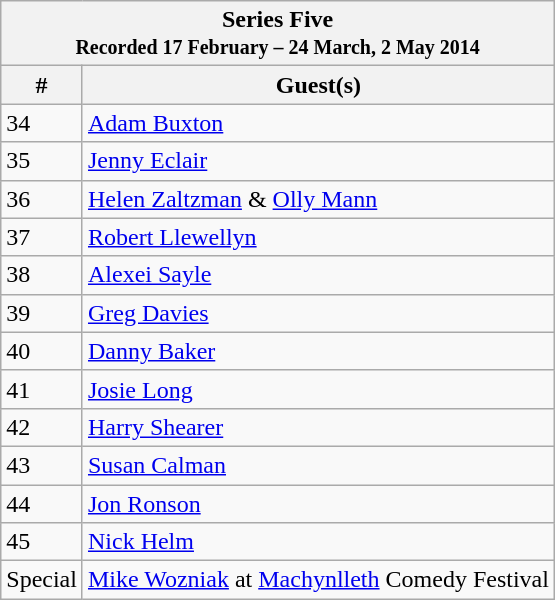<table class="wikitable">
<tr>
<th colspan="3">Series Five<br><small>Recorded 17 February – 24 March, 2 May 2014</small></th>
</tr>
<tr>
<th>#</th>
<th>Guest(s)</th>
</tr>
<tr>
<td>34</td>
<td><a href='#'>Adam Buxton</a></td>
</tr>
<tr>
<td>35</td>
<td><a href='#'>Jenny Eclair</a></td>
</tr>
<tr>
<td>36</td>
<td><a href='#'>Helen Zaltzman</a> & <a href='#'>Olly Mann</a></td>
</tr>
<tr>
<td>37</td>
<td><a href='#'>Robert Llewellyn</a></td>
</tr>
<tr>
<td>38</td>
<td><a href='#'>Alexei Sayle</a></td>
</tr>
<tr>
<td>39</td>
<td><a href='#'>Greg Davies</a></td>
</tr>
<tr>
<td>40</td>
<td><a href='#'>Danny Baker</a></td>
</tr>
<tr>
<td>41</td>
<td><a href='#'>Josie Long</a></td>
</tr>
<tr>
<td>42</td>
<td><a href='#'>Harry Shearer</a></td>
</tr>
<tr>
<td>43</td>
<td><a href='#'>Susan Calman</a></td>
</tr>
<tr>
<td>44</td>
<td><a href='#'>Jon Ronson</a></td>
</tr>
<tr>
<td>45</td>
<td><a href='#'>Nick Helm</a></td>
</tr>
<tr>
<td>Special</td>
<td><a href='#'>Mike Wozniak</a> at <a href='#'>Machynlleth</a> Comedy Festival</td>
</tr>
</table>
